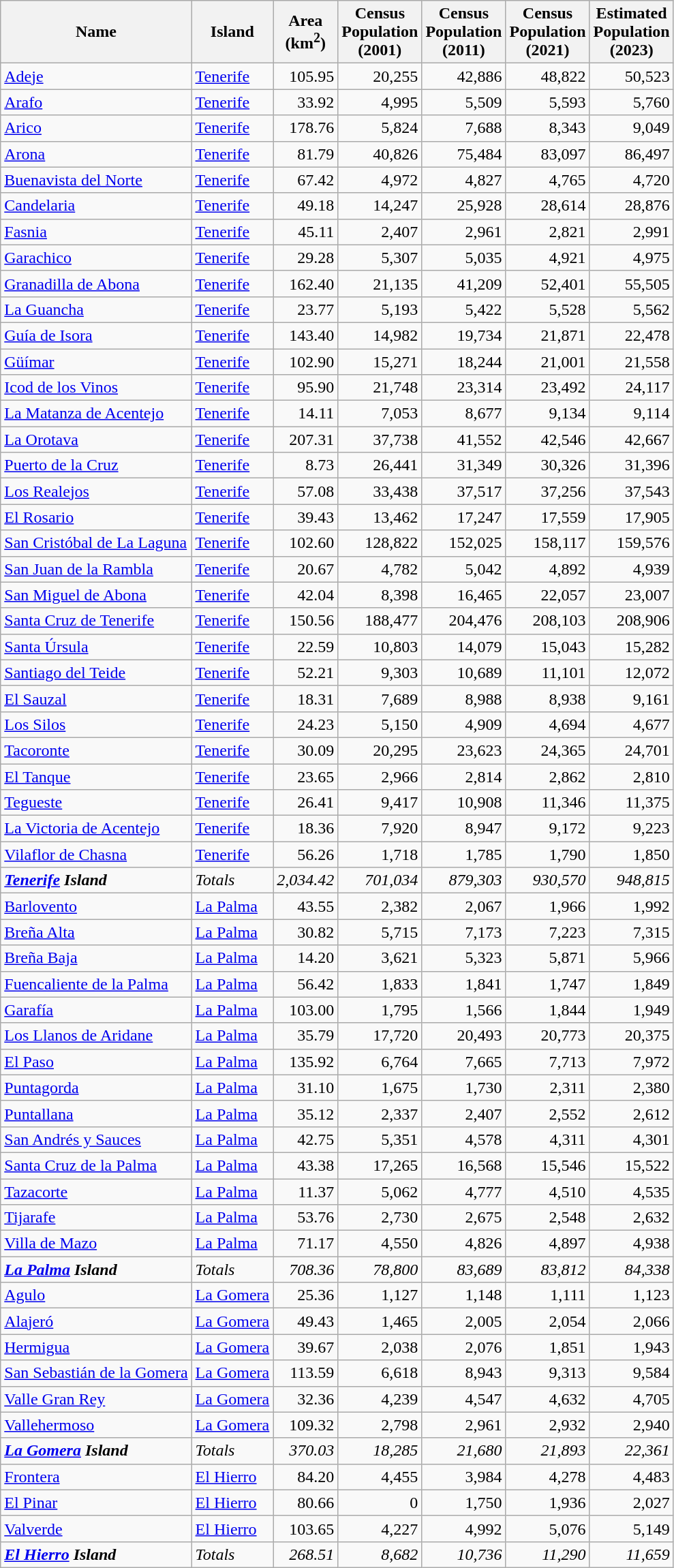<table class="wikitable sortable">
<tr>
<th>Name</th>
<th>Island</th>
<th>Area<br>(km<sup>2</sup>)</th>
<th>Census<br>Population<br>(2001)</th>
<th>Census<br>Population<br>(2011)</th>
<th>Census<br>Population<br>(2021)</th>
<th>Estimated<br>Population<br>(2023)</th>
</tr>
<tr>
<td><a href='#'>Adeje</a></td>
<td><a href='#'>Tenerife</a></td>
<td align="right">105.95</td>
<td align="right">20,255</td>
<td align="right">42,886</td>
<td align="right">48,822</td>
<td align="right">50,523</td>
</tr>
<tr>
<td><a href='#'>Arafo</a></td>
<td><a href='#'>Tenerife</a></td>
<td align="right">33.92</td>
<td align="right">4,995</td>
<td align="right">5,509</td>
<td align="right">5,593</td>
<td align="right">5,760</td>
</tr>
<tr>
<td><a href='#'>Arico</a></td>
<td><a href='#'>Tenerife</a></td>
<td align="right">178.76</td>
<td align="right">5,824</td>
<td align="right">7,688</td>
<td align="right">8,343</td>
<td align="right">9,049</td>
</tr>
<tr>
<td><a href='#'>Arona</a></td>
<td><a href='#'>Tenerife</a></td>
<td align="right">81.79</td>
<td align="right">40,826</td>
<td align="right">75,484</td>
<td align="right">83,097</td>
<td align="right">86,497</td>
</tr>
<tr>
<td><a href='#'>Buenavista del Norte</a></td>
<td><a href='#'>Tenerife</a></td>
<td align="right">67.42</td>
<td align="right">4,972</td>
<td align="right">4,827</td>
<td align="right">4,765</td>
<td align="right">4,720</td>
</tr>
<tr>
<td><a href='#'>Candelaria</a></td>
<td><a href='#'>Tenerife</a></td>
<td align="right">49.18</td>
<td align="right">14,247</td>
<td align="right">25,928</td>
<td align="right">28,614</td>
<td align="right">28,876</td>
</tr>
<tr>
<td><a href='#'>Fasnia</a></td>
<td><a href='#'>Tenerife</a></td>
<td align="right">45.11</td>
<td align="right">2,407</td>
<td align="right">2,961</td>
<td align="right">2,821</td>
<td align="right">2,991</td>
</tr>
<tr>
<td><a href='#'>Garachico</a></td>
<td><a href='#'>Tenerife</a></td>
<td align="right">29.28</td>
<td align="right">5,307</td>
<td align="right">5,035</td>
<td align="right">4,921</td>
<td align="right">4,975</td>
</tr>
<tr>
<td><a href='#'>Granadilla de Abona</a></td>
<td><a href='#'>Tenerife</a></td>
<td align="right">162.40</td>
<td align="right">21,135</td>
<td align="right">41,209</td>
<td align="right">52,401</td>
<td align="right">55,505</td>
</tr>
<tr>
<td><a href='#'>La Guancha</a></td>
<td><a href='#'>Tenerife</a></td>
<td align="right">23.77</td>
<td align="right">5,193</td>
<td align="right">5,422</td>
<td align="right">5,528</td>
<td align="right">5,562</td>
</tr>
<tr>
<td><a href='#'>Guía de Isora</a></td>
<td><a href='#'>Tenerife</a></td>
<td align="right">143.40</td>
<td align="right">14,982</td>
<td align="right">19,734</td>
<td align="right">21,871</td>
<td align="right">22,478</td>
</tr>
<tr>
<td><a href='#'>Güímar</a></td>
<td><a href='#'>Tenerife</a></td>
<td align="right">102.90</td>
<td align="right">15,271</td>
<td align="right">18,244</td>
<td align="right">21,001</td>
<td align="right">21,558</td>
</tr>
<tr>
<td><a href='#'>Icod de los Vinos</a></td>
<td><a href='#'>Tenerife</a></td>
<td align="right">95.90</td>
<td align="right">21,748</td>
<td align="right">23,314</td>
<td align="right">23,492</td>
<td align="right">24,117</td>
</tr>
<tr>
<td><a href='#'>La Matanza de Acentejo</a></td>
<td><a href='#'>Tenerife</a></td>
<td align="right">14.11</td>
<td align="right">7,053</td>
<td align="right">8,677</td>
<td align="right">9,134</td>
<td align="right">9,114</td>
</tr>
<tr>
<td><a href='#'>La Orotava</a></td>
<td><a href='#'>Tenerife</a></td>
<td align="right">207.31</td>
<td align="right">37,738</td>
<td align="right">41,552</td>
<td align="right">42,546</td>
<td align="right">42,667</td>
</tr>
<tr>
<td><a href='#'>Puerto de la Cruz</a></td>
<td><a href='#'>Tenerife</a></td>
<td align="right">8.73</td>
<td align="right">26,441</td>
<td align="right">31,349</td>
<td align="right">30,326</td>
<td align="right">31,396</td>
</tr>
<tr>
<td><a href='#'>Los Realejos</a></td>
<td><a href='#'>Tenerife</a></td>
<td align="right">57.08</td>
<td align="right">33,438</td>
<td align="right">37,517</td>
<td align="right">37,256</td>
<td align="right">37,543</td>
</tr>
<tr>
<td><a href='#'>El Rosario</a></td>
<td><a href='#'>Tenerife</a></td>
<td align="right">39.43</td>
<td align="right">13,462</td>
<td align="right">17,247</td>
<td align="right">17,559</td>
<td align="right">17,905</td>
</tr>
<tr>
<td><a href='#'>San Cristóbal de La Laguna</a></td>
<td><a href='#'>Tenerife</a></td>
<td align="right">102.60</td>
<td align="right">128,822</td>
<td align="right">152,025</td>
<td align="right">158,117</td>
<td align="right">159,576</td>
</tr>
<tr>
<td><a href='#'>San Juan de la Rambla</a></td>
<td><a href='#'>Tenerife</a></td>
<td align="right">20.67</td>
<td align="right">4,782</td>
<td align="right">5,042</td>
<td align="right">4,892</td>
<td align="right">4,939</td>
</tr>
<tr>
<td><a href='#'>San Miguel de Abona</a></td>
<td><a href='#'>Tenerife</a></td>
<td align="right">42.04</td>
<td align="right">8,398</td>
<td align="right">16,465</td>
<td align="right">22,057</td>
<td align="right">23,007</td>
</tr>
<tr>
<td><a href='#'>Santa Cruz de Tenerife</a></td>
<td><a href='#'>Tenerife</a></td>
<td align="right">150.56</td>
<td align="right">188,477</td>
<td align="right">204,476</td>
<td align="right">208,103</td>
<td align="right">208,906</td>
</tr>
<tr>
<td><a href='#'>Santa Úrsula</a></td>
<td><a href='#'>Tenerife</a></td>
<td align="right">22.59</td>
<td align="right">10,803</td>
<td align="right">14,079</td>
<td align="right">15,043</td>
<td align="right">15,282</td>
</tr>
<tr>
<td><a href='#'>Santiago del Teide</a></td>
<td><a href='#'>Tenerife</a></td>
<td align="right">52.21</td>
<td align="right">9,303</td>
<td align="right">10,689</td>
<td align="right">11,101</td>
<td align="right">12,072</td>
</tr>
<tr>
<td><a href='#'>El Sauzal</a></td>
<td><a href='#'>Tenerife</a></td>
<td align="right">18.31</td>
<td align="right">7,689</td>
<td align="right">8,988</td>
<td align="right">8,938</td>
<td align="right">9,161</td>
</tr>
<tr>
<td><a href='#'>Los Silos</a></td>
<td><a href='#'>Tenerife</a></td>
<td align="right">24.23</td>
<td align="right">5,150</td>
<td align="right">4,909</td>
<td align="right">4,694</td>
<td align="right">4,677</td>
</tr>
<tr>
<td><a href='#'>Tacoronte</a></td>
<td><a href='#'>Tenerife</a></td>
<td align="right">30.09</td>
<td align="right">20,295</td>
<td align="right">23,623</td>
<td align="right">24,365</td>
<td align="right">24,701</td>
</tr>
<tr>
<td><a href='#'>El Tanque</a></td>
<td><a href='#'>Tenerife</a></td>
<td align="right">23.65</td>
<td align="right">2,966</td>
<td align="right">2,814</td>
<td align="right">2,862</td>
<td align="right">2,810</td>
</tr>
<tr>
<td><a href='#'>Tegueste</a></td>
<td><a href='#'>Tenerife</a></td>
<td align="right">26.41</td>
<td align="right">9,417</td>
<td align="right">10,908</td>
<td align="right">11,346</td>
<td align="right">11,375</td>
</tr>
<tr>
<td><a href='#'>La Victoria de Acentejo</a></td>
<td><a href='#'>Tenerife</a></td>
<td align="right">18.36</td>
<td align="right">7,920</td>
<td align="right">8,947</td>
<td align="right">9,172</td>
<td align="right">9,223</td>
</tr>
<tr>
<td><a href='#'>Vilaflor de Chasna</a></td>
<td><a href='#'>Tenerife</a></td>
<td align="right">56.26</td>
<td align="right">1,718</td>
<td align="right">1,785</td>
<td align="right">1,790</td>
<td align="right">1,850</td>
</tr>
<tr>
<td><strong><em><a href='#'>Tenerife</a> Island</em></strong></td>
<td><em>Totals</em></td>
<td align="right"><em>2,034.42</em></td>
<td align="right"><em>701,034</em></td>
<td align="right"><em>879,303</em></td>
<td align="right"><em>930,570</em></td>
<td align="right"><em>948,815</em></td>
</tr>
<tr>
<td><a href='#'>Barlovento</a></td>
<td><a href='#'>La Palma</a></td>
<td align="right">43.55</td>
<td align="right">2,382</td>
<td align="right">2,067</td>
<td align="right">1,966</td>
<td align="right">1,992</td>
</tr>
<tr>
<td><a href='#'>Breña Alta</a></td>
<td><a href='#'>La Palma</a></td>
<td align="right">30.82</td>
<td align="right">5,715</td>
<td align="right">7,173</td>
<td align="right">7,223</td>
<td align="right">7,315</td>
</tr>
<tr>
<td><a href='#'>Breña Baja</a></td>
<td><a href='#'>La Palma</a></td>
<td align="right">14.20</td>
<td align="right">3,621</td>
<td align="right">5,323</td>
<td align="right">5,871</td>
<td align="right">5,966</td>
</tr>
<tr>
<td><a href='#'>Fuencaliente de la Palma</a></td>
<td><a href='#'>La Palma</a></td>
<td align="right">56.42</td>
<td align="right">1,833</td>
<td align="right">1,841</td>
<td align="right">1,747</td>
<td align="right">1,849</td>
</tr>
<tr>
<td><a href='#'>Garafía</a></td>
<td><a href='#'>La Palma</a></td>
<td align="right">103.00</td>
<td align="right">1,795</td>
<td align="right">1,566</td>
<td align="right">1,844</td>
<td align="right">1,949</td>
</tr>
<tr>
<td><a href='#'>Los Llanos de Aridane</a></td>
<td><a href='#'>La Palma</a></td>
<td align="right">35.79</td>
<td align="right">17,720</td>
<td align="right">20,493</td>
<td align="right">20,773</td>
<td align="right">20,375</td>
</tr>
<tr>
<td><a href='#'>El Paso</a></td>
<td><a href='#'>La Palma</a></td>
<td align="right">135.92</td>
<td align="right">6,764</td>
<td align="right">7,665</td>
<td align="right">7,713</td>
<td align="right">7,972</td>
</tr>
<tr>
<td><a href='#'>Puntagorda</a></td>
<td><a href='#'>La Palma</a></td>
<td align="right">31.10</td>
<td align="right">1,675</td>
<td align="right">1,730</td>
<td align="right">2,311</td>
<td align="right">2,380</td>
</tr>
<tr>
<td><a href='#'>Puntallana</a></td>
<td><a href='#'>La Palma</a></td>
<td align="right">35.12</td>
<td align="right">2,337</td>
<td align="right">2,407</td>
<td align="right">2,552</td>
<td align="right">2,612</td>
</tr>
<tr>
<td><a href='#'>San Andrés y Sauces</a></td>
<td><a href='#'>La Palma</a></td>
<td align="right">42.75</td>
<td align="right">5,351</td>
<td align="right">4,578</td>
<td align="right">4,311</td>
<td align="right">4,301</td>
</tr>
<tr>
<td><a href='#'>Santa Cruz de la Palma</a></td>
<td><a href='#'>La Palma</a></td>
<td align="right">43.38</td>
<td align="right">17,265</td>
<td align="right">16,568</td>
<td align="right">15,546</td>
<td align="right">15,522</td>
</tr>
<tr>
<td><a href='#'>Tazacorte</a></td>
<td><a href='#'>La Palma</a></td>
<td align="right">11.37</td>
<td align="right">5,062</td>
<td align="right">4,777</td>
<td align="right">4,510</td>
<td align="right">4,535</td>
</tr>
<tr>
<td><a href='#'>Tijarafe</a></td>
<td><a href='#'>La Palma</a></td>
<td align="right">53.76</td>
<td align="right">2,730</td>
<td align="right">2,675</td>
<td align="right">2,548</td>
<td align="right">2,632</td>
</tr>
<tr>
<td><a href='#'>Villa de Mazo</a></td>
<td><a href='#'>La Palma</a></td>
<td align="right">71.17</td>
<td align="right">4,550</td>
<td align="right">4,826</td>
<td align="right">4,897</td>
<td align="right">4,938</td>
</tr>
<tr>
<td><strong><em><a href='#'>La Palma</a> Island</em></strong></td>
<td><em>Totals</em></td>
<td align="right"><em>708.36</em></td>
<td align="right"><em>78,800</em></td>
<td align="right"><em>83,689</em></td>
<td align="right"><em>83,812</em></td>
<td align="right"><em>84,338</em></td>
</tr>
<tr>
<td><a href='#'>Agulo</a></td>
<td><a href='#'>La Gomera</a></td>
<td align="right">25.36</td>
<td align="right">1,127</td>
<td align="right">1,148</td>
<td align="right">1,111</td>
<td align="right">1,123</td>
</tr>
<tr>
<td><a href='#'>Alajeró</a></td>
<td><a href='#'>La Gomera</a></td>
<td align="right">49.43</td>
<td align="right">1,465</td>
<td align="right">2,005</td>
<td align="right">2,054</td>
<td align="right">2,066</td>
</tr>
<tr>
<td><a href='#'>Hermigua</a></td>
<td><a href='#'>La Gomera</a></td>
<td align="right">39.67</td>
<td align="right">2,038</td>
<td align="right">2,076</td>
<td align="right">1,851</td>
<td align="right">1,943</td>
</tr>
<tr>
<td><a href='#'>San Sebastián de la Gomera</a></td>
<td><a href='#'>La Gomera</a></td>
<td align="right">113.59</td>
<td align="right">6,618</td>
<td align="right">8,943</td>
<td align="right">9,313</td>
<td align="right">9,584</td>
</tr>
<tr>
<td><a href='#'>Valle Gran Rey</a></td>
<td><a href='#'>La Gomera</a></td>
<td align="right">32.36</td>
<td align="right">4,239</td>
<td align="right">4,547</td>
<td align="right">4,632</td>
<td align="right">4,705</td>
</tr>
<tr>
<td><a href='#'>Vallehermoso</a></td>
<td><a href='#'>La Gomera</a></td>
<td align="right">109.32</td>
<td align="right">2,798</td>
<td align="right">2,961</td>
<td align="right">2,932</td>
<td align="right">2,940</td>
</tr>
<tr>
<td><strong><em><a href='#'>La Gomera</a> Island</em></strong></td>
<td><em>Totals</em></td>
<td align="right"><em>370.03</em></td>
<td align="right"><em>18,285</em></td>
<td align="right"><em>21,680</em></td>
<td align="right"><em>21,893</em></td>
<td align="right"><em>22,361</em></td>
</tr>
<tr>
<td><a href='#'>Frontera</a></td>
<td><a href='#'>El Hierro</a></td>
<td align="right">84.20</td>
<td align="right">4,455</td>
<td align="right">3,984</td>
<td align="right">4,278</td>
<td align="right">4,483</td>
</tr>
<tr>
<td><a href='#'>El Pinar</a></td>
<td><a href='#'>El Hierro</a></td>
<td align="right">80.66</td>
<td align="right">0</td>
<td align="right">1,750</td>
<td align="right">1,936</td>
<td align="right">2,027</td>
</tr>
<tr>
<td><a href='#'>Valverde</a></td>
<td><a href='#'>El Hierro</a></td>
<td align="right">103.65</td>
<td align="right">4,227</td>
<td align="right">4,992</td>
<td align="right">5,076</td>
<td align="right">5,149</td>
</tr>
<tr>
<td><strong><em><a href='#'>El Hierro</a> Island</em></strong></td>
<td><em>Totals</em></td>
<td align="right"><em>268.51</em></td>
<td align="right"><em>8,682</em></td>
<td align="right"><em>10,736</em></td>
<td align="right"><em>11,290</em></td>
<td align="right"><em>11,659</em></td>
</tr>
</table>
